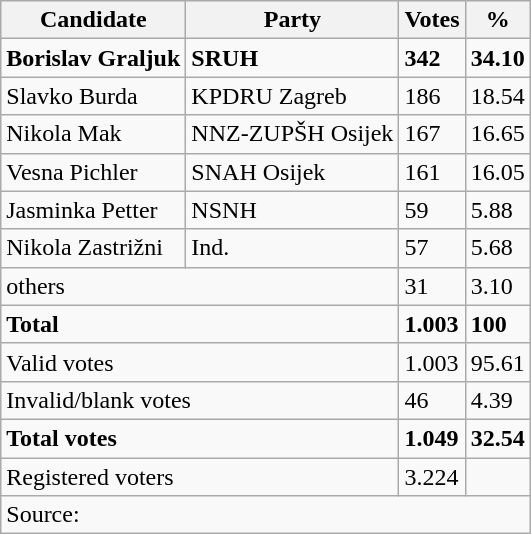<table class="wikitable" style="text-align: left;">
<tr>
<th>Candidate</th>
<th>Party</th>
<th>Votes</th>
<th>%</th>
</tr>
<tr>
<td><strong>Borislav Graljuk</strong></td>
<td><strong>SRUH</strong></td>
<td><strong>342</strong></td>
<td><strong>34.10</strong></td>
</tr>
<tr>
<td>Slavko Burda</td>
<td>KPDRU Zagreb</td>
<td>186</td>
<td>18.54</td>
</tr>
<tr>
<td>Nikola Mak</td>
<td>NNZ-ZUPŠH Osijek</td>
<td>167</td>
<td>16.65</td>
</tr>
<tr>
<td>Vesna Pichler</td>
<td>SNAH Osijek</td>
<td>161</td>
<td>16.05</td>
</tr>
<tr>
<td>Jasminka Petter</td>
<td>NSNH</td>
<td>59</td>
<td>5.88</td>
</tr>
<tr>
<td>Nikola Zastrižni</td>
<td>Ind.</td>
<td>57</td>
<td>5.68</td>
</tr>
<tr>
<td colspan="2">others</td>
<td>31</td>
<td>3.10</td>
</tr>
<tr>
<td colspan="2"><strong>Total</strong></td>
<td><strong>1.003</strong></td>
<td><strong>100</strong></td>
</tr>
<tr>
<td colspan="2">Valid votes</td>
<td>1.003</td>
<td>95.61</td>
</tr>
<tr>
<td colspan="2">Invalid/blank votes</td>
<td>46</td>
<td>4.39</td>
</tr>
<tr>
<td colspan="2"><strong>Total votes</strong></td>
<td><strong>1.049</strong></td>
<td><strong>32.54</strong></td>
</tr>
<tr>
<td colspan="2">Registered voters</td>
<td>3.224</td>
<td></td>
</tr>
<tr>
<td colspan="4">Source: </td>
</tr>
</table>
